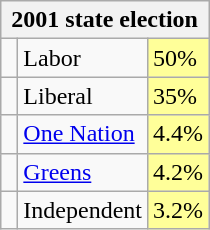<table class="wikitable">
<tr>
<th colspan = 3>2001 state election</th>
</tr>
<tr>
<td> </td>
<td>Labor</td>
<td bgcolor="FFFF99">50%</td>
</tr>
<tr>
<td> </td>
<td>Liberal</td>
<td bgcolor="FFFF99">35%</td>
</tr>
<tr>
<td> </td>
<td><a href='#'>One Nation</a></td>
<td bgcolor="FFFF99">4.4%</td>
</tr>
<tr>
<td> </td>
<td><a href='#'>Greens</a></td>
<td bgcolor="FFFF99">4.2%</td>
</tr>
<tr>
<td> </td>
<td>Independent</td>
<td bgcolor="FFFF99">3.2%</td>
</tr>
</table>
